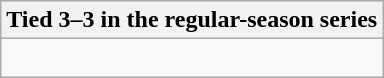<table class="wikitable collapsible collapsed">
<tr>
<th>Tied 3–3 in the regular-season series</th>
</tr>
<tr>
<td><br>




</td>
</tr>
</table>
